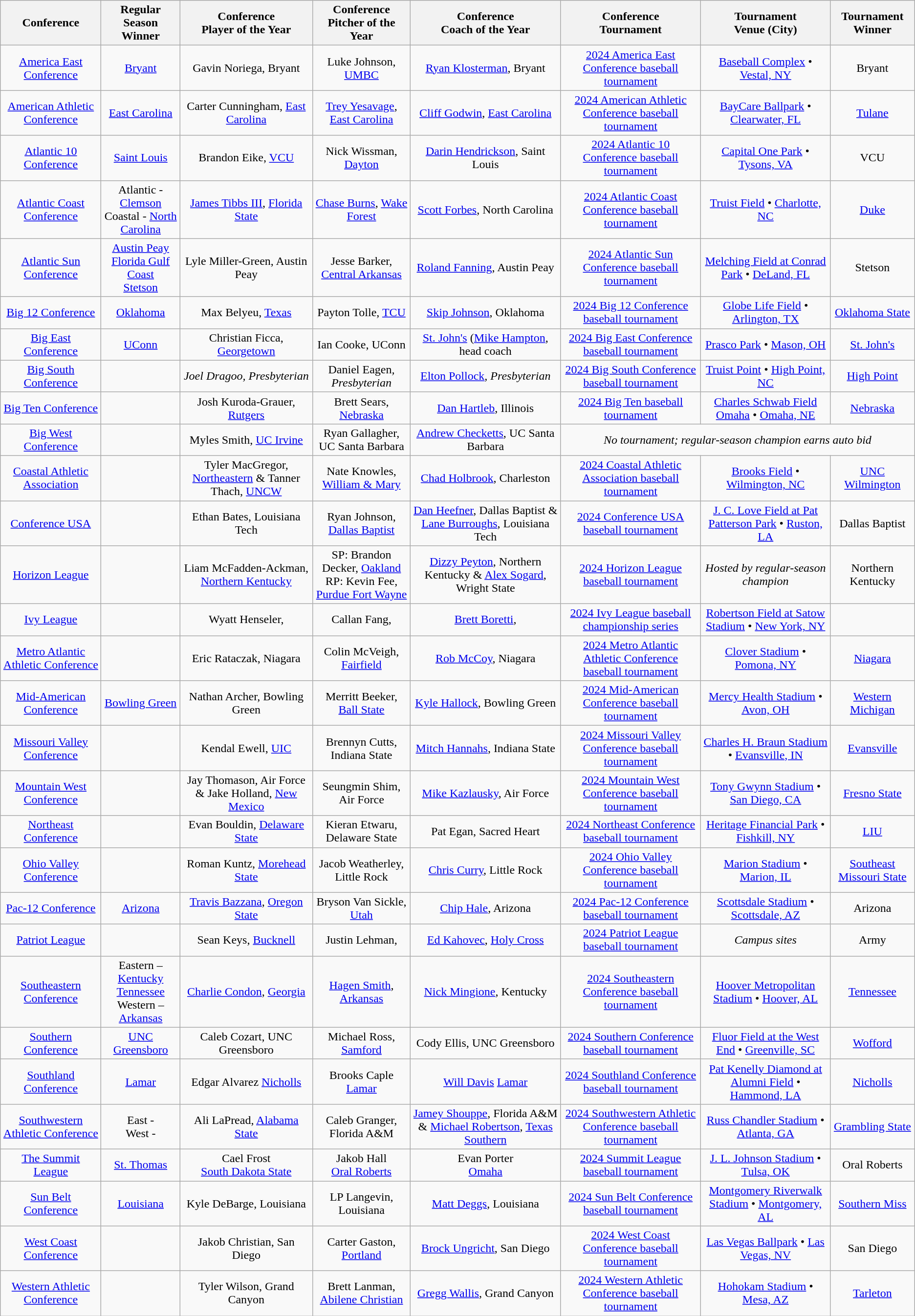<table class="wikitable" style="text-align:center;">
<tr>
<th>Conference</th>
<th>Regular <br> Season Winner</th>
<th>Conference <br> Player of the Year</th>
<th>Conference <br> Pitcher of the Year</th>
<th>Conference <br> Coach of the Year</th>
<th>Conference <br> Tournament</th>
<th>Tournament <br> Venue (City)</th>
<th>Tournament <br> Winner</th>
</tr>
<tr>
<td><a href='#'>America East Conference</a></td>
<td><a href='#'>Bryant</a></td>
<td>Gavin Noriega, Bryant</td>
<td>Luke Johnson, <a href='#'>UMBC</a></td>
<td><a href='#'>Ryan Klosterman</a>, Bryant</td>
<td><a href='#'>2024 America East Conference baseball tournament</a></td>
<td><a href='#'>Baseball Complex</a> • <a href='#'>Vestal, NY</a></td>
<td>Bryant</td>
</tr>
<tr>
<td><a href='#'>American Athletic Conference</a></td>
<td><a href='#'>East Carolina</a></td>
<td>Carter Cunningham, <a href='#'>East Carolina</a></td>
<td><a href='#'>Trey Yesavage</a>, <a href='#'>East Carolina</a></td>
<td><a href='#'>Cliff Godwin</a>, <a href='#'>East Carolina</a></td>
<td><a href='#'>2024 American Athletic Conference baseball tournament</a></td>
<td><a href='#'>BayCare Ballpark</a> • <a href='#'>Clearwater, FL</a></td>
<td><a href='#'>Tulane</a></td>
</tr>
<tr>
<td><a href='#'>Atlantic 10 Conference</a></td>
<td><a href='#'>Saint Louis</a></td>
<td>Brandon Eike, <a href='#'>VCU</a></td>
<td>Nick Wissman, <a href='#'>Dayton</a></td>
<td><a href='#'>Darin Hendrickson</a>, Saint Louis</td>
<td><a href='#'>2024 Atlantic 10 Conference baseball tournament</a></td>
<td><a href='#'>Capital One Park</a> • <a href='#'>Tysons, VA</a></td>
<td>VCU</td>
</tr>
<tr>
<td><a href='#'>Atlantic Coast Conference</a></td>
<td>Atlantic - <a href='#'>Clemson</a><br>Coastal - <a href='#'>North Carolina</a></td>
<td><a href='#'>James Tibbs III</a>, <a href='#'>Florida State</a></td>
<td><a href='#'>Chase Burns</a>, <a href='#'>Wake Forest</a></td>
<td><a href='#'>Scott Forbes</a>, North Carolina</td>
<td><a href='#'>2024 Atlantic Coast Conference baseball tournament</a></td>
<td><a href='#'>Truist Field</a> • <a href='#'>Charlotte, NC</a></td>
<td><a href='#'>Duke</a></td>
</tr>
<tr>
<td><a href='#'>Atlantic Sun Conference</a></td>
<td><a href='#'>Austin Peay</a><br><a href='#'>Florida Gulf Coast</a><br><a href='#'>Stetson</a></td>
<td>Lyle Miller-Green, Austin Peay</td>
<td>Jesse Barker, <a href='#'>Central Arkansas</a></td>
<td><a href='#'>Roland Fanning</a>, Austin Peay</td>
<td><a href='#'>2024 Atlantic Sun Conference baseball tournament</a></td>
<td><a href='#'>Melching Field at Conrad Park</a> • <a href='#'>DeLand, FL</a></td>
<td>Stetson</td>
</tr>
<tr>
<td><a href='#'>Big 12 Conference</a></td>
<td><a href='#'>Oklahoma</a></td>
<td>Max Belyeu, <a href='#'>Texas</a></td>
<td>Payton Tolle, <a href='#'>TCU</a></td>
<td><a href='#'>Skip Johnson</a>, Oklahoma</td>
<td><a href='#'>2024 Big 12 Conference baseball tournament</a></td>
<td><a href='#'>Globe Life Field</a> • <a href='#'>Arlington, TX</a></td>
<td><a href='#'>Oklahoma State</a></td>
</tr>
<tr>
<td><a href='#'>Big East Conference</a></td>
<td><a href='#'>UConn</a></td>
<td>Christian Ficca, <a href='#'>Georgetown</a></td>
<td>Ian Cooke, UConn</td>
<td><a href='#'>St. John's</a> (<a href='#'>Mike Hampton</a>, head coach</td>
<td><a href='#'>2024 Big East Conference baseball tournament</a></td>
<td><a href='#'>Prasco Park</a> • <a href='#'>Mason, OH</a></td>
<td><a href='#'>St. John's</a></td>
</tr>
<tr>
<td><a href='#'>Big South Conference</a></td>
<td></td>
<td><dfn>Joel Dragoo, Presbyterian</dfn></td>
<td>Daniel Eagen<dfn>, Presbyterian</dfn></td>
<td><a href='#'>Elton Pollock</a><dfn>, Presbyterian</dfn></td>
<td><a href='#'>2024 Big South Conference baseball tournament</a></td>
<td><a href='#'>Truist Point</a> • <a href='#'>High Point, NC</a></td>
<td><a href='#'>High Point</a></td>
</tr>
<tr>
<td><a href='#'>Big Ten Conference</a></td>
<td></td>
<td>Josh Kuroda-Grauer, <a href='#'>Rutgers</a></td>
<td>Brett Sears, <a href='#'>Nebraska</a></td>
<td><a href='#'>Dan Hartleb</a>, Illinois</td>
<td><a href='#'>2024 Big Ten baseball tournament</a></td>
<td><a href='#'>Charles Schwab Field Omaha</a> • <a href='#'>Omaha, NE</a></td>
<td><a href='#'>Nebraska</a></td>
</tr>
<tr>
<td><a href='#'>Big West Conference</a></td>
<td></td>
<td>Myles Smith, <a href='#'>UC Irvine</a></td>
<td>Ryan Gallagher, UC Santa Barbara</td>
<td><a href='#'>Andrew Checketts</a>, UC Santa Barbara</td>
<td colspan=3><em>No tournament; regular-season champion earns auto bid</em></td>
</tr>
<tr>
<td><a href='#'>Coastal Athletic Association</a></td>
<td></td>
<td>Tyler MacGregor, <a href='#'>Northeastern</a> & Tanner Thach, <a href='#'>UNCW</a></td>
<td>Nate Knowles, <a href='#'>William & Mary</a></td>
<td><a href='#'>Chad Holbrook</a>, Charleston</td>
<td><a href='#'>2024 Coastal Athletic Association baseball tournament</a></td>
<td><a href='#'>Brooks Field</a> • <a href='#'>Wilmington, NC</a></td>
<td><a href='#'>UNC Wilmington</a></td>
</tr>
<tr>
<td><a href='#'>Conference USA</a></td>
<td></td>
<td>Ethan Bates, Louisiana Tech</td>
<td>Ryan Johnson, <a href='#'>Dallas Baptist</a></td>
<td><a href='#'>Dan Heefner</a>, Dallas Baptist &<br><a href='#'>Lane Burroughs</a>, Louisiana Tech</td>
<td><a href='#'>2024 Conference USA baseball tournament</a></td>
<td><a href='#'>J. C. Love Field at Pat Patterson Park</a> • <a href='#'>Ruston, LA</a></td>
<td>Dallas Baptist</td>
</tr>
<tr>
<td><a href='#'>Horizon League</a></td>
<td></td>
<td>Liam McFadden-Ackman, <a href='#'>Northern Kentucky</a></td>
<td>SP: Brandon Decker, <a href='#'>Oakland</a><br>RP: Kevin Fee, <a href='#'>Purdue Fort Wayne</a></td>
<td><a href='#'>Dizzy Peyton</a>, Northern Kentucky & <a href='#'>Alex Sogard</a>, Wright State</td>
<td><a href='#'>2024 Horizon League baseball tournament</a></td>
<td><em>Hosted by regular-season champion</em></td>
<td>Northern Kentucky</td>
</tr>
<tr>
<td><a href='#'>Ivy League</a></td>
<td></td>
<td>Wyatt Henseler, </td>
<td>Callan Fang, </td>
<td><a href='#'>Brett Boretti</a>, </td>
<td><a href='#'>2024 Ivy League baseball championship series</a></td>
<td><a href='#'>Robertson Field at Satow Stadium</a> • <a href='#'>New York, NY</a></td>
<td></td>
</tr>
<tr>
<td><a href='#'>Metro Atlantic Athletic Conference</a></td>
<td><br></td>
<td>Eric Rataczak, Niagara</td>
<td>Colin McVeigh, <a href='#'>Fairfield</a></td>
<td><a href='#'>Rob McCoy</a>, Niagara</td>
<td><a href='#'>2024 Metro Atlantic Athletic Conference baseball tournament</a></td>
<td><a href='#'>Clover Stadium</a> • <a href='#'>Pomona, NY</a></td>
<td><a href='#'>Niagara</a></td>
</tr>
<tr>
<td><a href='#'>Mid-American Conference</a></td>
<td><a href='#'>Bowling Green</a></td>
<td>Nathan Archer, Bowling Green</td>
<td>Merritt Beeker, <a href='#'>Ball State</a></td>
<td><a href='#'>Kyle Hallock</a>, Bowling Green</td>
<td><a href='#'>2024 Mid-American Conference baseball tournament</a></td>
<td><a href='#'>Mercy Health Stadium</a> • <a href='#'>Avon, OH</a></td>
<td><a href='#'>Western Michigan</a></td>
</tr>
<tr>
<td><a href='#'>Missouri Valley Conference</a></td>
<td></td>
<td>Kendal Ewell, <a href='#'>UIC</a></td>
<td>Brennyn Cutts, Indiana State</td>
<td><a href='#'>Mitch Hannahs</a>, Indiana State</td>
<td><a href='#'>2024 Missouri Valley Conference baseball tournament</a></td>
<td><a href='#'>Charles H. Braun Stadium</a> • <a href='#'>Evansville, IN</a></td>
<td><a href='#'>Evansville</a></td>
</tr>
<tr>
<td><a href='#'>Mountain West Conference</a></td>
<td></td>
<td>Jay Thomason, Air Force & Jake Holland, <a href='#'>New Mexico</a></td>
<td>Seungmin Shim, Air Force</td>
<td><a href='#'>Mike Kazlausky</a>, Air Force</td>
<td><a href='#'>2024 Mountain West Conference baseball tournament</a></td>
<td><a href='#'>Tony Gwynn Stadium</a> • <a href='#'>San Diego, CA</a></td>
<td><a href='#'>Fresno State</a></td>
</tr>
<tr>
<td><a href='#'>Northeast Conference</a></td>
<td></td>
<td>Evan Bouldin, <a href='#'>Delaware State</a></td>
<td>Kieran Etwaru, Delaware State</td>
<td>Pat Egan, Sacred Heart</td>
<td><a href='#'>2024 Northeast Conference baseball tournament</a></td>
<td><a href='#'>Heritage Financial Park</a> • <a href='#'>Fishkill, NY</a></td>
<td><a href='#'>LIU</a></td>
</tr>
<tr>
<td><a href='#'>Ohio Valley Conference</a></td>
<td></td>
<td>Roman Kuntz, <a href='#'>Morehead State</a></td>
<td>Jacob Weatherley, Little Rock</td>
<td><a href='#'>Chris Curry</a>, Little Rock</td>
<td><a href='#'>2024 Ohio Valley Conference baseball tournament</a></td>
<td><a href='#'>Marion Stadium</a> • <a href='#'>Marion, IL</a></td>
<td><a href='#'>Southeast Missouri State</a></td>
</tr>
<tr>
<td><a href='#'>Pac-12 Conference</a></td>
<td><a href='#'>Arizona</a></td>
<td><a href='#'>Travis Bazzana</a>, <a href='#'>Oregon State</a></td>
<td>Bryson Van Sickle, <a href='#'>Utah</a></td>
<td><a href='#'>Chip Hale</a>, Arizona</td>
<td><a href='#'>2024 Pac-12 Conference baseball tournament</a></td>
<td><a href='#'>Scottsdale Stadium</a> • <a href='#'>Scottsdale, AZ</a></td>
<td>Arizona</td>
</tr>
<tr>
<td><a href='#'>Patriot League</a></td>
<td></td>
<td>Sean Keys, <a href='#'>Bucknell</a></td>
<td>Justin Lehman, </td>
<td><a href='#'>Ed Kahovec</a>, <a href='#'>Holy Cross</a></td>
<td><a href='#'>2024 Patriot League baseball tournament</a></td>
<td><em>Campus sites</em></td>
<td>Army</td>
</tr>
<tr>
<td><a href='#'>Southeastern Conference</a></td>
<td>Eastern – <a href='#'>Kentucky</a><br><a href='#'>Tennessee</a><br>Western – <a href='#'>Arkansas</a></td>
<td><a href='#'>Charlie Condon</a>, <a href='#'>Georgia</a></td>
<td><a href='#'>Hagen Smith</a>, <a href='#'>Arkansas</a></td>
<td><a href='#'>Nick Mingione</a>, Kentucky</td>
<td><a href='#'>2024 Southeastern Conference baseball tournament</a></td>
<td><a href='#'>Hoover Metropolitan Stadium</a> • <a href='#'>Hoover, AL</a></td>
<td><a href='#'>Tennessee</a></td>
</tr>
<tr>
<td><a href='#'>Southern Conference</a></td>
<td><a href='#'>UNC Greensboro</a></td>
<td>Caleb Cozart, UNC Greensboro</td>
<td>Michael Ross, <a href='#'>Samford</a></td>
<td>Cody Ellis, UNC Greensboro</td>
<td><a href='#'>2024 Southern Conference baseball tournament</a></td>
<td><a href='#'>Fluor Field at the West End</a> • <a href='#'>Greenville, SC</a></td>
<td><a href='#'>Wofford</a></td>
</tr>
<tr>
<td><a href='#'>Southland Conference</a></td>
<td><a href='#'>Lamar</a></td>
<td>Edgar Alvarez <a href='#'>Nicholls</a></td>
<td>Brooks Caple <a href='#'>Lamar</a></td>
<td><a href='#'>Will Davis</a> <a href='#'>Lamar</a></td>
<td><a href='#'>2024 Southland Conference baseball tournament</a></td>
<td><a href='#'>Pat Kenelly Diamond at Alumni Field</a> • <a href='#'>Hammond, LA</a></td>
<td><a href='#'>Nicholls</a></td>
</tr>
<tr>
<td><a href='#'>Southwestern Athletic Conference</a></td>
<td>East -  <br>West - </td>
<td>Ali LaPread, <a href='#'>Alabama State</a></td>
<td>Caleb Granger, Florida A&M</td>
<td><a href='#'>Jamey Shouppe</a>, Florida A&M & <a href='#'>Michael Robertson</a>, <a href='#'>Texas Southern</a></td>
<td><a href='#'>2024 Southwestern Athletic Conference baseball tournament</a></td>
<td><a href='#'>Russ Chandler Stadium</a> • <a href='#'>Atlanta, GA</a></td>
<td><a href='#'>Grambling State</a></td>
</tr>
<tr>
<td><a href='#'>The Summit League</a></td>
<td><a href='#'>St. Thomas</a></td>
<td>Cael Frost<br><a href='#'>South Dakota State</a></td>
<td>Jakob Hall<br><a href='#'>Oral Roberts</a></td>
<td>Evan Porter<br><a href='#'>Omaha</a></td>
<td><a href='#'>2024 Summit League baseball tournament</a></td>
<td><a href='#'>J. L. Johnson Stadium</a> • <a href='#'>Tulsa, OK</a></td>
<td>Oral Roberts</td>
</tr>
<tr>
<td><a href='#'>Sun Belt Conference</a></td>
<td><a href='#'>Louisiana</a></td>
<td>Kyle DeBarge, Louisiana</td>
<td>LP Langevin, Louisiana</td>
<td><a href='#'>Matt Deggs</a>, Louisiana</td>
<td><a href='#'>2024 Sun Belt Conference baseball tournament</a></td>
<td><a href='#'>Montgomery Riverwalk Stadium</a> • <a href='#'>Montgomery, AL</a></td>
<td><a href='#'>Southern Miss</a></td>
</tr>
<tr>
<td><a href='#'>West Coast Conference</a></td>
<td></td>
<td>Jakob Christian, San Diego</td>
<td>Carter Gaston, <a href='#'>Portland</a></td>
<td><a href='#'>Brock Ungricht</a>, San Diego</td>
<td><a href='#'>2024 West Coast Conference baseball tournament</a></td>
<td><a href='#'>Las Vegas Ballpark</a> • <a href='#'>Las Vegas, NV</a></td>
<td>San Diego</td>
</tr>
<tr>
<td><a href='#'>Western Athletic Conference</a></td>
<td></td>
<td>Tyler Wilson, Grand Canyon</td>
<td>Brett Lanman, <a href='#'>Abilene Christian</a></td>
<td><a href='#'>Gregg Wallis</a>, Grand Canyon</td>
<td><a href='#'>2024 Western Athletic Conference baseball tournament</a></td>
<td><a href='#'>Hohokam Stadium</a> • <a href='#'>Mesa, AZ</a></td>
<td><a href='#'>Tarleton</a></td>
</tr>
</table>
